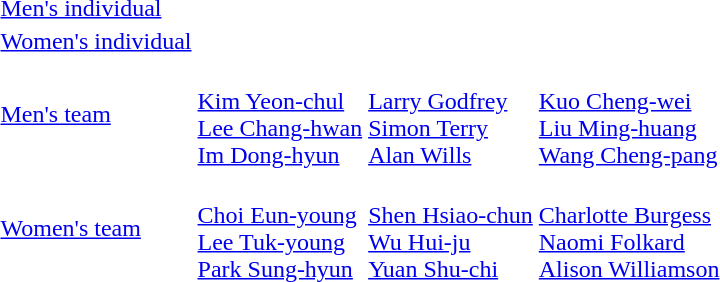<table>
<tr>
<td><a href='#'>Men's individual</a></td>
<td></td>
<td></td>
<td></td>
</tr>
<tr>
<td><a href='#'>Women's individual</a></td>
<td></td>
<td></td>
<td></td>
</tr>
<tr>
<td><a href='#'>Men's team</a></td>
<td> <br> <a href='#'>Kim Yeon-chul</a> <br> <a href='#'>Lee Chang-hwan</a> <br> <a href='#'>Im Dong-hyun</a></td>
<td> <br> <a href='#'>Larry Godfrey</a> <br> <a href='#'>Simon Terry</a> <br> <a href='#'>Alan Wills</a></td>
<td> <br> <a href='#'>Kuo Cheng-wei</a> <br> <a href='#'>Liu Ming-huang</a> <br> <a href='#'>Wang Cheng-pang</a></td>
</tr>
<tr>
<td><a href='#'>Women's team</a></td>
<td> <br> <a href='#'>Choi Eun-young</a> <br> <a href='#'>Lee Tuk-young</a> <br> <a href='#'>Park Sung-hyun</a></td>
<td> <br> <a href='#'>Shen Hsiao-chun</a> <br> <a href='#'>Wu Hui-ju</a> <br> <a href='#'>Yuan Shu-chi</a></td>
<td> <br> <a href='#'>Charlotte Burgess</a> <br> <a href='#'>Naomi Folkard</a> <br> <a href='#'>Alison Williamson</a></td>
</tr>
<tr>
</tr>
</table>
